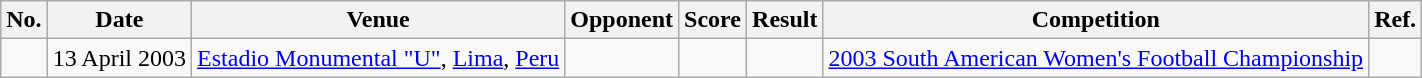<table class="wikitable">
<tr>
<th>No.</th>
<th>Date</th>
<th>Venue</th>
<th>Opponent</th>
<th>Score</th>
<th>Result</th>
<th>Competition</th>
<th>Ref.</th>
</tr>
<tr>
<td></td>
<td>13 April 2003</td>
<td><a href='#'>Estadio Monumental "U"</a>, <a href='#'>Lima</a>, <a href='#'>Peru</a></td>
<td></td>
<td></td>
<td></td>
<td><a href='#'>2003 South American Women's Football Championship</a></td>
<td></td>
</tr>
</table>
